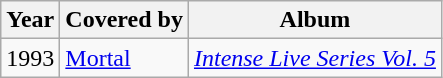<table class="wikitable">
<tr>
<th>Year</th>
<th>Covered by</th>
<th>Album</th>
</tr>
<tr>
<td>1993</td>
<td><a href='#'>Mortal</a></td>
<td><em><a href='#'>Intense Live Series Vol. 5</a></em></td>
</tr>
</table>
